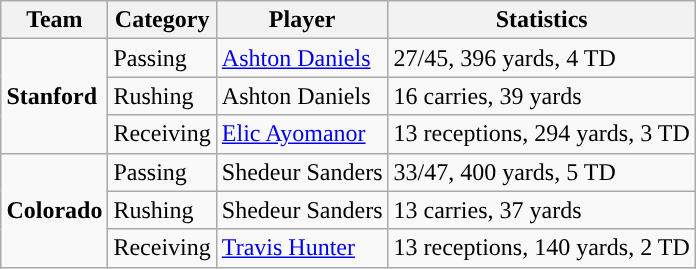<table class="wikitable" style="float: right;">
<tr>
<th>Team</th>
<th>Category</th>
<th>Player</th>
<th>Statistics</th>
</tr>
<tr>
<td rowspan=3><strong>Stanford</strong></td>
<td>Passing</td>
<td><a href='#'>Ashton Daniels</a></td>
<td>27/45, 396 yards, 4 TD</td>
</tr>
<tr>
<td>Rushing</td>
<td>Ashton Daniels</td>
<td>16 carries, 39 yards</td>
</tr>
<tr>
<td>Receiving</td>
<td><a href='#'>Elic Ayomanor</a></td>
<td>13 receptions, 294 yards, 3 TD</td>
</tr>
<tr>
<td rowspan=3><strong>Colorado</strong></td>
<td>Passing</td>
<td>Shedeur Sanders</td>
<td>33/47, 400 yards, 5 TD</td>
</tr>
<tr>
<td>Rushing</td>
<td>Shedeur Sanders</td>
<td>13 carries, 37 yards</td>
</tr>
<tr>
<td>Receiving</td>
<td><a href='#'>Travis Hunter</a></td>
<td>13 receptions, 140 yards, 2 TD</td>
</tr>
</table>
